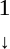<table style="text-align:center;">
<tr>
<td> <span>1</span></td>
</tr>
<tr>
<td><small> ↓  </small></td>
</tr>
</table>
